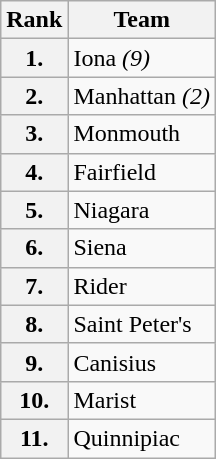<table class="wikitable">
<tr>
<th>Rank</th>
<th>Team</th>
</tr>
<tr>
<th>1.</th>
<td>Iona <em>(9)</em></td>
</tr>
<tr>
<th>2.</th>
<td>Manhattan <em>(2)</em></td>
</tr>
<tr>
<th>3.</th>
<td>Monmouth</td>
</tr>
<tr>
<th>4.</th>
<td>Fairfield</td>
</tr>
<tr>
<th>5.</th>
<td>Niagara</td>
</tr>
<tr>
<th>6.</th>
<td>Siena</td>
</tr>
<tr>
<th>7.</th>
<td>Rider</td>
</tr>
<tr>
<th>8.</th>
<td>Saint Peter's</td>
</tr>
<tr>
<th>9.</th>
<td>Canisius</td>
</tr>
<tr>
<th>10.</th>
<td>Marist</td>
</tr>
<tr>
<th>11.</th>
<td>Quinnipiac</td>
</tr>
</table>
